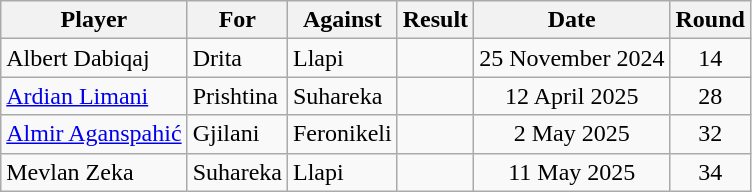<table class="wikitable">
<tr>
<th>Player</th>
<th>For</th>
<th>Against</th>
<th>Result</th>
<th>Date</th>
<th>Round</th>
</tr>
<tr>
<td> Albert Dabiqaj</td>
<td>Drita</td>
<td>Llapi</td>
<td align="center"></td>
<td align="center">25 November 2024</td>
<td align="center">14</td>
</tr>
<tr>
<td> <a href='#'>Ardian Limani</a></td>
<td>Prishtina</td>
<td>Suhareka</td>
<td align="center"></td>
<td align="center">12 April 2025</td>
<td align="center">28</td>
</tr>
<tr>
<td> <a href='#'>Almir Aganspahić</a></td>
<td>Gjilani</td>
<td>Feronikeli</td>
<td align="center"></td>
<td align="center">2 May 2025</td>
<td align="center">32</td>
</tr>
<tr>
<td> Mevlan Zeka</td>
<td>Suhareka</td>
<td>Llapi</td>
<td align="center"><br></td>
<td align="center">11 May 2025</td>
<td align="center">34</td>
</tr>
</table>
